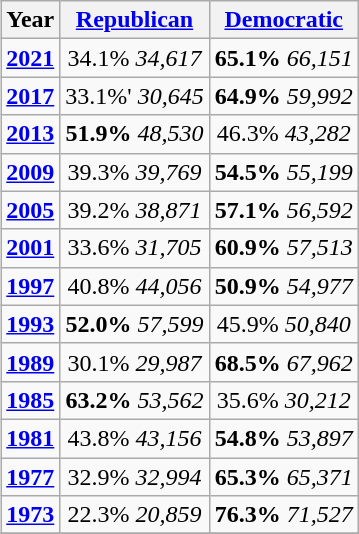<table class="wikitable" style="float:right; margin: 1em 1em 1em 0;">
<tr>
<th>Year</th>
<th><a href='#'>Republican</a></th>
<th><a href='#'>Democratic</a></th>
</tr>
<tr>
<td style="text-align:center;" ><strong><a href='#'>2021</a></strong></td>
<td style="text-align:center;" >34.1% <em>34,617</em></td>
<td style="text-align:center;" ><strong>65.1%</strong> <em>66,151</em></td>
</tr>
<tr>
<td style="text-align:center;" ><strong><a href='#'>2017</a></strong></td>
<td style="text-align:center;" >33.1%' <em>30,645</em></td>
<td style="text-align:center;" ><strong>64.9%</strong> <em>59,992</em></td>
</tr>
<tr>
<td style="text-align:center;" ><strong><a href='#'>2013</a></strong></td>
<td style="text-align:center;" ><strong>51.9% </strong> <em>48,530</em></td>
<td style="text-align:center;" >46.3% <em>43,282</em></td>
</tr>
<tr>
<td style="text-align:center;" ><strong><a href='#'>2009</a></strong></td>
<td style="text-align:center;" >39.3% <em>39,769</em></td>
<td style="text-align:center;" ><strong>54.5%</strong> <em>55,199</em></td>
</tr>
<tr>
<td style="text-align:center;" ><strong><a href='#'>2005</a></strong></td>
<td style="text-align:center;" >39.2% <em>38,871</em></td>
<td style="text-align:center;" ><strong>57.1%</strong> <em>56,592</em></td>
</tr>
<tr>
<td style="text-align:center;" ><strong><a href='#'>2001</a></strong></td>
<td style="text-align:center;" >33.6% <em>31,705</em></td>
<td style="text-align:center;" ><strong>60.9%</strong> <em>57,513</em></td>
</tr>
<tr>
<td style="text-align:center;" ><strong><a href='#'>1997</a></strong></td>
<td style="text-align:center;" >40.8% <em>44,056</em></td>
<td style="text-align:center;" ><strong>50.9%</strong> <em>54,977</em></td>
</tr>
<tr>
<td style="text-align:center;" ><strong><a href='#'>1993</a></strong></td>
<td style="text-align:center;" ><strong>52.0%</strong> <em>57,599</em></td>
<td style="text-align:center;" >45.9% <em>50,840</em></td>
</tr>
<tr>
<td style="text-align:center;" ><strong><a href='#'>1989</a></strong></td>
<td style="text-align:center;" >30.1% <em>29,987</em></td>
<td style="text-align:center;" ><strong>68.5% </strong> <em>67,962</em></td>
</tr>
<tr>
<td style="text-align:center;" ><strong><a href='#'>1985</a></strong></td>
<td style="text-align:center;" ><strong>63.2% </strong> <em>53,562</em></td>
<td style="text-align:center;" >35.6% <em>30,212</em></td>
</tr>
<tr>
<td style="text-align:center;" ><strong><a href='#'>1981</a></strong></td>
<td style="text-align:center;" >43.8% <em>43,156</em></td>
<td style="text-align:center;" ><strong>54.8%</strong> <em>53,897</em></td>
</tr>
<tr>
<td style="text-align:center;" ><strong><a href='#'>1977</a></strong></td>
<td style="text-align:center;" >32.9% <em>32,994</em></td>
<td style="text-align:center;" ><strong>65.3% </strong> <em>65,371</em></td>
</tr>
<tr>
<td style="text-align:center;" ><strong><a href='#'>1973</a></strong></td>
<td style="text-align:center;" >22.3% <em>20,859</em></td>
<td style="text-align:center;" ><strong>76.3% </strong> <em>71,527</em></td>
</tr>
<tr>
</tr>
</table>
